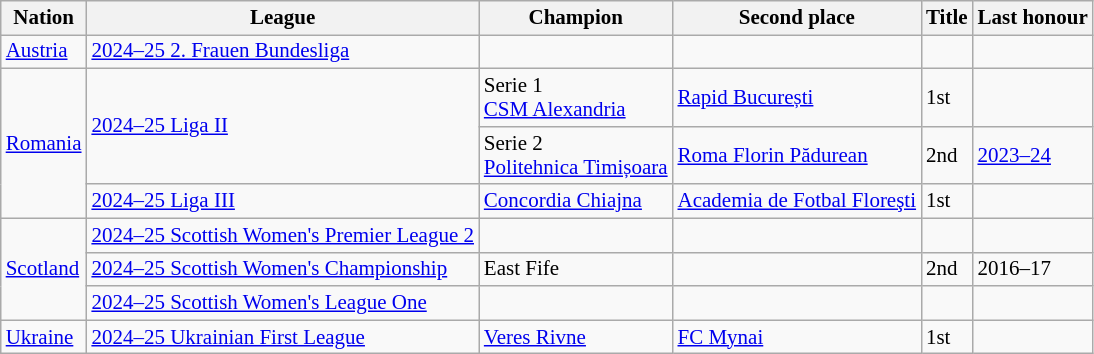<table class=wikitable style="font-size:14px">
<tr>
<th>Nation</th>
<th>League</th>
<th>Champion</th>
<th>Second place</th>
<th data-sort-type="number">Title</th>
<th>Last honour</th>
</tr>
<tr>
<td> <a href='#'>Austria</a></td>
<td><a href='#'>2024–25 2. Frauen Bundesliga</a></td>
<td></td>
<td></td>
<td></td>
<td></td>
</tr>
<tr>
<td rowspan="3"> <a href='#'>Romania</a></td>
<td rowspan="2"><a href='#'>2024–25 Liga II</a></td>
<td>Serie 1 <br> <a href='#'>CSM Alexandria</a></td>
<td><a href='#'>Rapid București</a></td>
<td>1st</td>
<td></td>
</tr>
<tr>
<td>Serie 2 <br> <a href='#'>Politehnica Timișoara</a></td>
<td><a href='#'>Roma Florin Pădurean</a></td>
<td>2nd</td>
<td><a href='#'>2023–24</a></td>
</tr>
<tr>
<td><a href='#'>2024–25 Liga III</a></td>
<td><a href='#'>Concordia Chiajna</a></td>
<td><a href='#'>Academia de Fotbal Floreşti</a></td>
<td>1st</td>
<td></td>
</tr>
<tr>
<td rowspan="3"> <a href='#'>Scotland</a></td>
<td><a href='#'>2024–25 Scottish Women's Premier League 2</a></td>
<td></td>
<td></td>
<td></td>
<td></td>
</tr>
<tr>
<td><a href='#'>2024–25 Scottish Women's Championship</a></td>
<td>East Fife</td>
<td></td>
<td>2nd</td>
<td>2016–17</td>
</tr>
<tr>
<td><a href='#'>2024–25 Scottish Women's League One</a></td>
<td></td>
<td></td>
<td></td>
<td></td>
</tr>
<tr>
<td> <a href='#'>Ukraine</a></td>
<td><a href='#'>2024–25 Ukrainian First League</a></td>
<td><a href='#'>Veres Rivne</a></td>
<td><a href='#'>FC Mynai</a></td>
<td>1st</td>
<td></td>
</tr>
</table>
